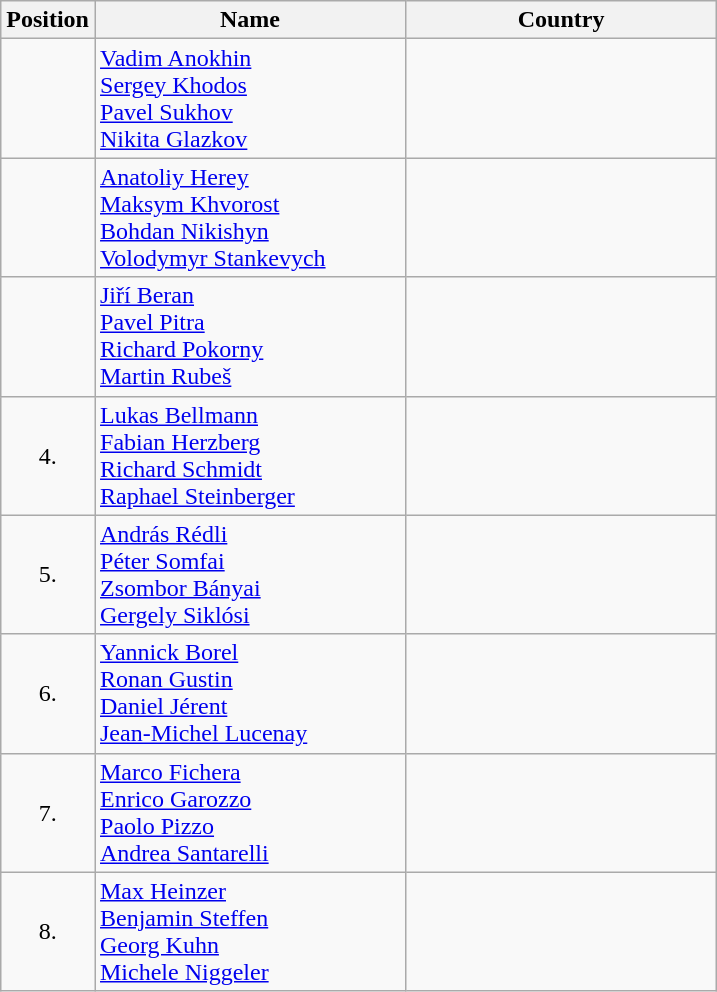<table class="wikitable">
<tr>
<th width="20">Position</th>
<th width="200">Name</th>
<th width="200">Country</th>
</tr>
<tr>
<td align="center"></td>
<td><a href='#'>Vadim Anokhin</a><br><a href='#'>Sergey Khodos</a><br><a href='#'>Pavel Sukhov</a><br><a href='#'>Nikita Glazkov</a></td>
<td></td>
</tr>
<tr>
<td align="center"></td>
<td><a href='#'>Anatoliy Herey</a><br><a href='#'>Maksym Khvorost</a><br><a href='#'>Bohdan Nikishyn</a><br><a href='#'>Volodymyr Stankevych</a></td>
<td></td>
</tr>
<tr>
<td align="center"></td>
<td><a href='#'>Jiří Beran</a><br><a href='#'>Pavel Pitra</a><br><a href='#'>Richard Pokorny</a><br><a href='#'>Martin Rubeš</a></td>
<td></td>
</tr>
<tr>
<td align="center">4.</td>
<td><a href='#'>Lukas Bellmann</a><br><a href='#'>Fabian Herzberg</a><br><a href='#'>Richard Schmidt</a><br><a href='#'>Raphael Steinberger</a></td>
<td></td>
</tr>
<tr>
<td align="center">5.</td>
<td><a href='#'>András Rédli</a><br><a href='#'>Péter Somfai</a><br><a href='#'>Zsombor Bányai</a><br><a href='#'>Gergely Siklósi</a></td>
<td></td>
</tr>
<tr>
<td align="center">6.</td>
<td><a href='#'>Yannick Borel</a><br><a href='#'>Ronan Gustin</a><br><a href='#'>Daniel Jérent</a><br><a href='#'>Jean-Michel Lucenay</a></td>
<td></td>
</tr>
<tr>
<td align="center">7.</td>
<td><a href='#'>Marco Fichera</a><br><a href='#'>Enrico Garozzo</a><br><a href='#'>Paolo Pizzo</a><br><a href='#'>Andrea Santarelli</a></td>
<td></td>
</tr>
<tr>
<td align="center">8.</td>
<td><a href='#'>Max Heinzer</a><br><a href='#'>Benjamin Steffen</a><br><a href='#'>Georg Kuhn</a><br><a href='#'>Michele Niggeler</a></td>
<td></td>
</tr>
</table>
